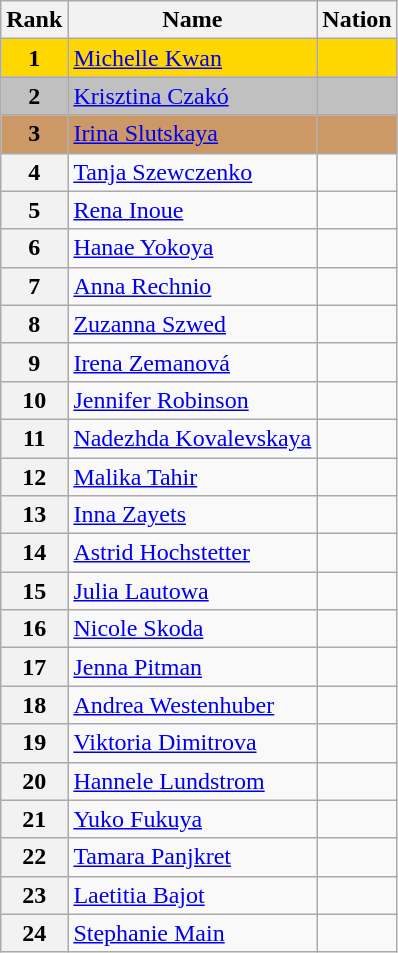<table class="wikitable sortable">
<tr>
<th>Rank</th>
<th>Name</th>
<th>Nation</th>
</tr>
<tr bgcolor=gold>
<td align=center><strong>1</strong></td>
<td><a href='#'>Michelle Kwan</a></td>
<td></td>
</tr>
<tr bgcolor=silver>
<td align=center><strong>2</strong></td>
<td><a href='#'>Krisztina Czakó</a></td>
<td></td>
</tr>
<tr bgcolor=cc9966>
<td align=center><strong>3</strong></td>
<td><a href='#'>Irina Slutskaya</a></td>
<td></td>
</tr>
<tr>
<th>4</th>
<td><a href='#'>Tanja Szewczenko</a></td>
<td></td>
</tr>
<tr>
<th>5</th>
<td><a href='#'>Rena Inoue</a></td>
<td></td>
</tr>
<tr>
<th>6</th>
<td><a href='#'>Hanae Yokoya</a></td>
<td></td>
</tr>
<tr>
<th>7</th>
<td><a href='#'>Anna Rechnio</a></td>
<td></td>
</tr>
<tr>
<th>8</th>
<td><a href='#'>Zuzanna Szwed</a></td>
<td></td>
</tr>
<tr>
<th>9</th>
<td><a href='#'>Irena Zemanová</a></td>
<td></td>
</tr>
<tr>
<th>10</th>
<td><a href='#'>Jennifer Robinson</a></td>
<td></td>
</tr>
<tr>
<th>11</th>
<td><a href='#'>Nadezhda Kovalevskaya</a></td>
<td></td>
</tr>
<tr>
<th>12</th>
<td><a href='#'>Malika Tahir</a></td>
<td></td>
</tr>
<tr>
<th>13</th>
<td><a href='#'>Inna Zayets</a></td>
<td></td>
</tr>
<tr>
<th>14</th>
<td><a href='#'>Astrid Hochstetter</a></td>
<td></td>
</tr>
<tr>
<th>15</th>
<td><a href='#'>Julia Lautowa</a></td>
<td></td>
</tr>
<tr>
<th>16</th>
<td><a href='#'>Nicole Skoda</a></td>
<td></td>
</tr>
<tr>
<th>17</th>
<td><a href='#'>Jenna Pitman</a></td>
<td></td>
</tr>
<tr>
<th>18</th>
<td><a href='#'>Andrea Westenhuber</a></td>
<td></td>
</tr>
<tr>
<th>19</th>
<td><a href='#'>Viktoria Dimitrova</a></td>
<td></td>
</tr>
<tr>
<th>20</th>
<td><a href='#'>Hannele Lundstrom</a></td>
<td></td>
</tr>
<tr>
<th>21</th>
<td><a href='#'>Yuko Fukuya</a></td>
<td></td>
</tr>
<tr>
<th>22</th>
<td><a href='#'>Tamara Panjkret</a></td>
<td></td>
</tr>
<tr>
<th>23</th>
<td><a href='#'>Laetitia Bajot</a></td>
<td></td>
</tr>
<tr>
<th>24</th>
<td><a href='#'>Stephanie Main</a></td>
<td></td>
</tr>
</table>
